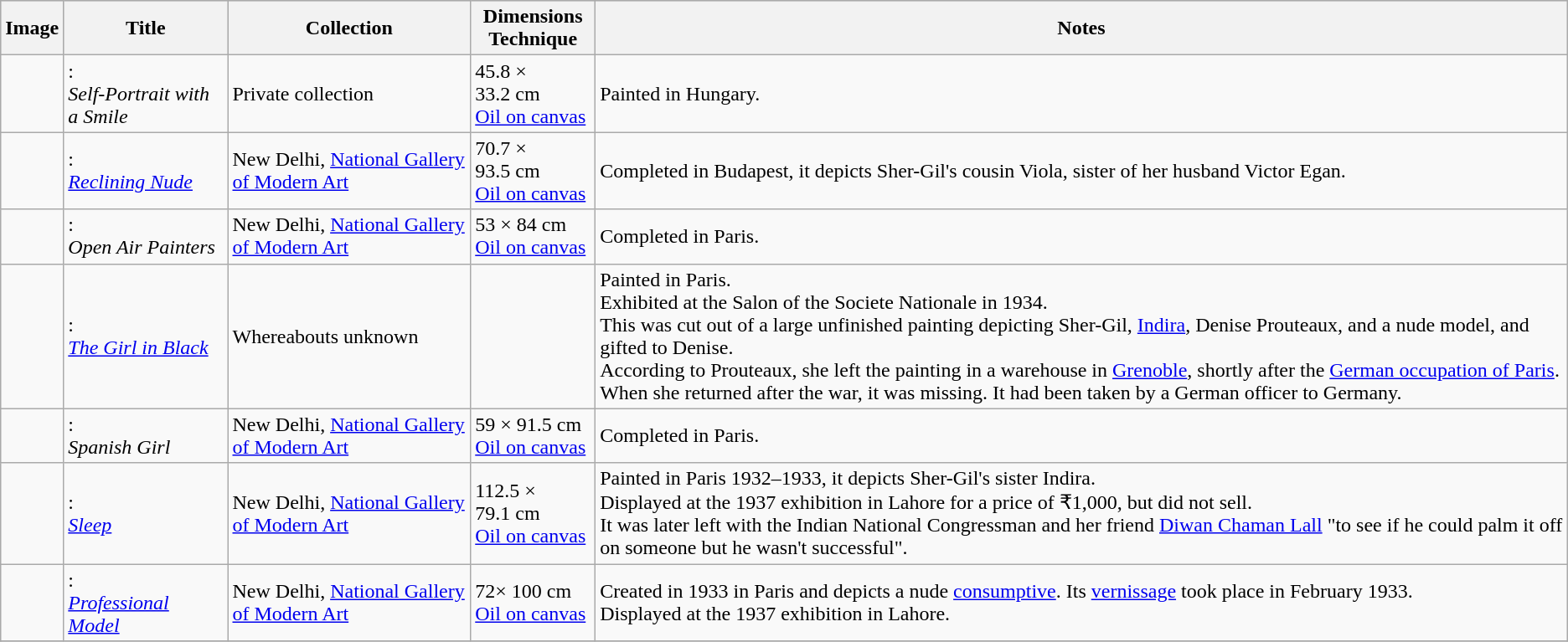<table class="wikitable plainrowheaders sortable">
<tr style="background:#ccc; text-align:center;">
<th scope="col" class="unsortable">Image</th>
<th scope="col">Title</th>
<th scope="col">Collection</th>
<th scope="col">Dimensions<br>Technique</th>
<th scope="col" class="unsortable">Notes </th>
</tr>
<tr>
<td></td>
<td>:<br><em>Self-Portrait with a Smile</em></td>
<td>Private collection</td>
<td>45.8 × 33.2 cm<br><a href='#'>Oil on canvas</a></td>
<td>Painted in Hungary.</td>
</tr>
<tr>
<td></td>
<td>:<br><em><a href='#'>Reclining Nude</a></em></td>
<td>New Delhi, <a href='#'>National Gallery of Modern Art</a></td>
<td>70.7 × 93.5 cm<br><a href='#'>Oil on canvas</a></td>
<td>Completed in Budapest, it depicts Sher-Gil's cousin Viola, sister of her husband Victor Egan.</td>
</tr>
<tr>
<td></td>
<td>:<br><em>Open Air Painters</em></td>
<td>New Delhi, <a href='#'>National Gallery of Modern Art</a></td>
<td>53 × 84 cm<br><a href='#'>Oil on canvas</a></td>
<td>Completed in Paris.</td>
</tr>
<tr>
<td></td>
<td>:<br><em><a href='#'>The Girl in Black</a></em></td>
<td>Whereabouts unknown</td>
<td></td>
<td>Painted in Paris.<br>Exhibited at the Salon of the Societe Nationale in 1934.<br>This was cut out of a large unfinished painting depicting Sher-Gil, <a href='#'>Indira</a>, Denise Prouteaux, and a nude model, and gifted to Denise.<br>According to Prouteaux, she left the painting in a warehouse in <a href='#'>Grenoble</a>, shortly after the <a href='#'>German occupation of Paris</a>. When she returned after the war, it was missing. It had been taken by a German officer to Germany.</td>
</tr>
<tr>
<td></td>
<td>:<br><em>Spanish Girl</em></td>
<td>New Delhi, <a href='#'>National Gallery of Modern Art</a></td>
<td>59 × 91.5 cm<br><a href='#'>Oil on canvas</a></td>
<td>Completed in Paris.</td>
</tr>
<tr>
<td></td>
<td>:<br><em><a href='#'>Sleep</a></em></td>
<td>New Delhi, <a href='#'>National Gallery of Modern Art</a></td>
<td>112.5 × 79.1 cm<br><a href='#'>Oil on canvas</a></td>
<td>Painted in Paris 1932–1933, it depicts Sher-Gil's sister Indira.<br>Displayed at the 1937 exhibition in Lahore for a price of ₹1,000, but did not sell.<br>It was later left with the Indian National Congressman and her friend <a href='#'>Diwan Chaman Lall</a> "to see if he could palm it off on someone but he wasn't successful".</td>
</tr>
<tr>
<td></td>
<td>:<br><em><a href='#'>Professional Model</a></em></td>
<td>New Delhi, <a href='#'>National Gallery of Modern Art</a></td>
<td>72× 100 cm<br><a href='#'>Oil on canvas</a></td>
<td>Created in 1933 in Paris and depicts a nude <a href='#'>consumptive</a>. Its <a href='#'>vernissage</a> took place in February 1933.<br>Displayed at the 1937 exhibition in Lahore.</td>
</tr>
<tr>
</tr>
</table>
